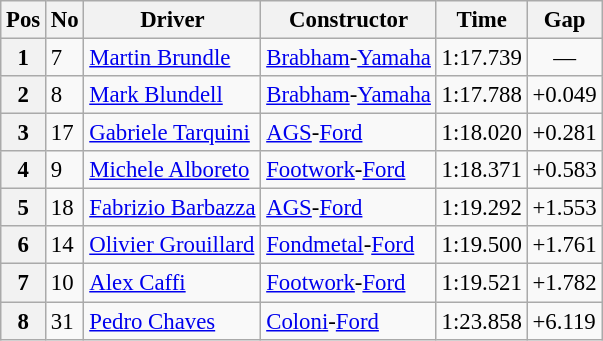<table class="wikitable sortable" style="font-size: 95%;">
<tr>
<th>Pos</th>
<th>No</th>
<th>Driver</th>
<th>Constructor</th>
<th>Time</th>
<th>Gap</th>
</tr>
<tr>
<th>1</th>
<td>7</td>
<td> <a href='#'>Martin Brundle</a></td>
<td><a href='#'>Brabham</a>-<a href='#'>Yamaha</a></td>
<td>1:17.739</td>
<td align="center">—</td>
</tr>
<tr>
<th>2</th>
<td>8</td>
<td> <a href='#'>Mark Blundell</a></td>
<td><a href='#'>Brabham</a>-<a href='#'>Yamaha</a></td>
<td>1:17.788</td>
<td>+0.049</td>
</tr>
<tr>
<th>3</th>
<td>17</td>
<td> <a href='#'>Gabriele Tarquini</a></td>
<td><a href='#'>AGS</a>-<a href='#'>Ford</a></td>
<td>1:18.020</td>
<td>+0.281</td>
</tr>
<tr>
<th>4</th>
<td>9</td>
<td> <a href='#'>Michele Alboreto</a></td>
<td><a href='#'>Footwork</a>-<a href='#'>Ford</a></td>
<td>1:18.371</td>
<td>+0.583</td>
</tr>
<tr>
<th>5</th>
<td>18</td>
<td> <a href='#'>Fabrizio Barbazza</a></td>
<td><a href='#'>AGS</a>-<a href='#'>Ford</a></td>
<td>1:19.292</td>
<td>+1.553</td>
</tr>
<tr>
<th>6</th>
<td>14</td>
<td> <a href='#'>Olivier Grouillard</a></td>
<td><a href='#'>Fondmetal</a>-<a href='#'>Ford</a></td>
<td>1:19.500</td>
<td>+1.761</td>
</tr>
<tr>
<th>7</th>
<td>10</td>
<td> <a href='#'>Alex Caffi</a></td>
<td><a href='#'>Footwork</a>-<a href='#'>Ford</a></td>
<td>1:19.521</td>
<td>+1.782</td>
</tr>
<tr>
<th>8</th>
<td>31</td>
<td> <a href='#'>Pedro Chaves</a></td>
<td><a href='#'>Coloni</a>-<a href='#'>Ford</a></td>
<td>1:23.858</td>
<td>+6.119</td>
</tr>
</table>
